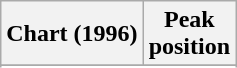<table class="wikitable sortable plainrowheaders">
<tr>
<th scope="col">Chart (1996)</th>
<th scope="col">Peak<br>position</th>
</tr>
<tr>
</tr>
<tr>
</tr>
</table>
